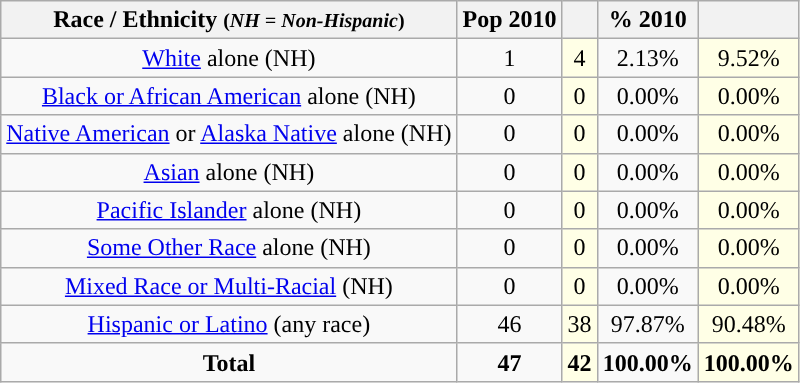<table class="wikitable" style="text-align:center;">
<tr>
<th>Race / Ethnicity <small>(<em>NH = Non-Hispanic</em>)</small></th>
<th>Pop 2010</th>
<th></th>
<th>% 2010</th>
<th></th>
</tr>
<tr>
<td><a href='#'>White</a> alone (NH)</td>
<td>1</td>
<td style='background: #ffffe6;'>4</td>
<td>2.13%</td>
<td style='background: #ffffe6;'>9.52%</td>
</tr>
<tr>
<td><a href='#'>Black or African American</a> alone (NH)</td>
<td>0</td>
<td style='background: #ffffe6;'>0</td>
<td>0.00%</td>
<td style='background: #ffffe6;'>0.00%</td>
</tr>
<tr>
<td><a href='#'>Native American</a> or <a href='#'>Alaska Native</a> alone (NH)</td>
<td>0</td>
<td style='background: #ffffe6;'>0</td>
<td>0.00%</td>
<td style='background: #ffffe6;'>0.00%</td>
</tr>
<tr>
<td><a href='#'>Asian</a> alone (NH)</td>
<td>0</td>
<td style='background: #ffffe6;'>0</td>
<td>0.00%</td>
<td style='background: #ffffe6;'>0.00%</td>
</tr>
<tr>
<td><a href='#'>Pacific Islander</a> alone (NH)</td>
<td>0</td>
<td style='background: #ffffe6;'>0</td>
<td>0.00%</td>
<td style='background: #ffffe6;'>0.00%</td>
</tr>
<tr>
<td><a href='#'>Some Other Race</a> alone (NH)</td>
<td>0</td>
<td style='background: #ffffe6;'>0</td>
<td>0.00%</td>
<td style='background: #ffffe6;'>0.00%</td>
</tr>
<tr>
<td><a href='#'>Mixed Race or Multi-Racial</a> (NH)</td>
<td>0</td>
<td style='background: #ffffe6;'>0</td>
<td>0.00%</td>
<td style='background: #ffffe6;'>0.00%</td>
</tr>
<tr>
<td><a href='#'>Hispanic or Latino</a> (any race)</td>
<td>46</td>
<td style='background: #ffffe6;'>38</td>
<td>97.87%</td>
<td style='background: #ffffe6;'>90.48%</td>
</tr>
<tr>
<td><strong>Total</strong></td>
<td><strong>47</strong></td>
<td style='background: #ffffe6;'><strong>42</strong></td>
<td><strong>100.00%</strong></td>
<td style='background: #ffffe6;'><strong>100.00%</strong></td>
</tr>
</table>
